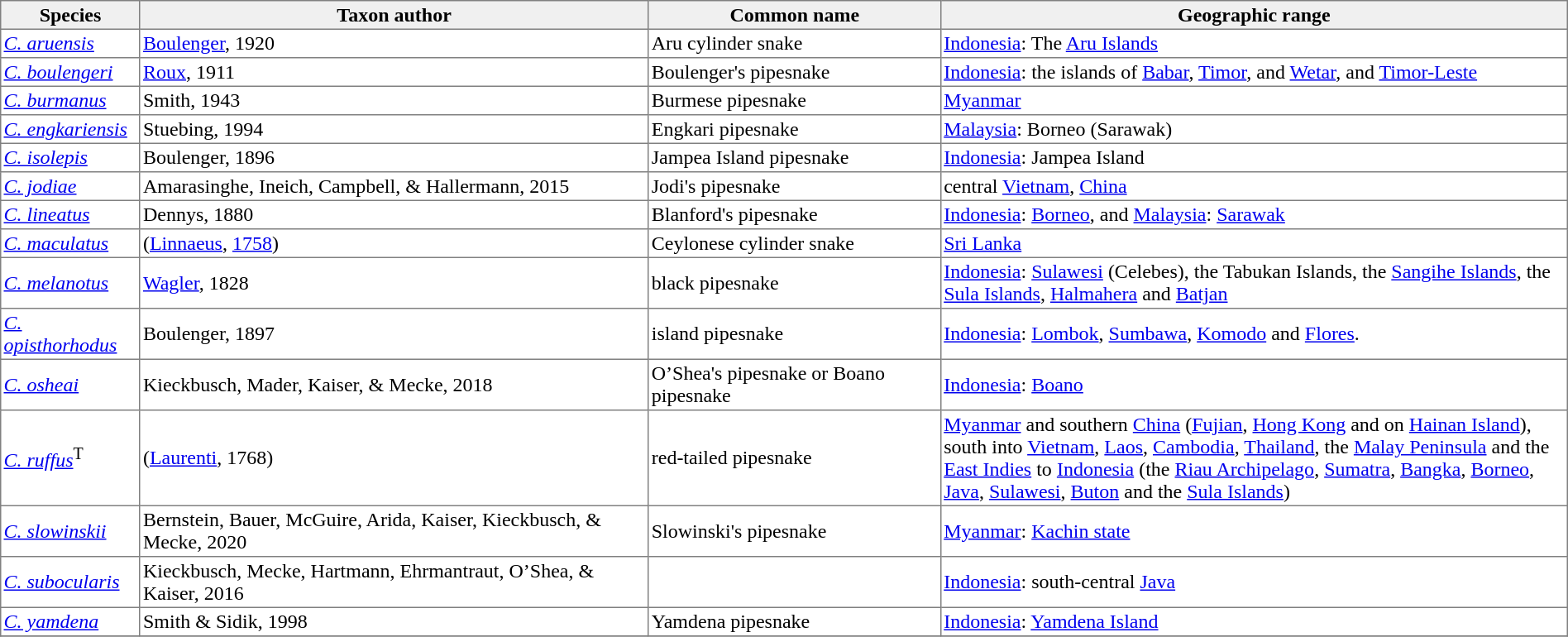<table cellspacing=0 cellpadding=2 border=1 style="border-collapse: collapse;">
<tr>
<th bgcolor="#f0f0f0">Species</th>
<th bgcolor="#f0f0f0">Taxon author</th>
<th bgcolor="#f0f0f0">Common name</th>
<th bgcolor="#f0f0f0">Geographic range</th>
</tr>
<tr>
<td><em><a href='#'>C. aruensis</a></em></td>
<td><a href='#'>Boulenger</a>, 1920</td>
<td>Aru cylinder snake</td>
<td style="width:40%"><a href='#'>Indonesia</a>: The <a href='#'>Aru Islands</a></td>
</tr>
<tr>
<td><em><a href='#'>C. boulengeri</a></em></td>
<td><a href='#'>Roux</a>, 1911</td>
<td>Boulenger's pipesnake</td>
<td><a href='#'>Indonesia</a>: the islands of <a href='#'>Babar</a>, <a href='#'>Timor</a>, and <a href='#'>Wetar</a>, and <a href='#'>Timor-Leste</a></td>
</tr>
<tr>
<td><em><a href='#'>C. burmanus</a></em></td>
<td>Smith, 1943</td>
<td>Burmese pipesnake</td>
<td><a href='#'>Myanmar</a></td>
</tr>
<tr>
<td><em><a href='#'>C. engkariensis</a></em></td>
<td>Stuebing, 1994</td>
<td>Engkari pipesnake</td>
<td><a href='#'>Malaysia</a>: Borneo (Sarawak)</td>
</tr>
<tr>
<td><em><a href='#'>C. isolepis</a></em></td>
<td>Boulenger, 1896</td>
<td>Jampea Island pipesnake</td>
<td><a href='#'>Indonesia</a>: Jampea Island</td>
</tr>
<tr>
<td><em><a href='#'>C. jodiae</a></em></td>
<td>Amarasinghe, Ineich, Campbell, & Hallermann, 2015</td>
<td>Jodi's pipesnake</td>
<td>central <a href='#'>Vietnam</a>, <a href='#'>China</a></td>
</tr>
<tr>
<td><em><a href='#'>C. lineatus</a></em></td>
<td>Dennys, 1880</td>
<td>Blanford's pipesnake</td>
<td><a href='#'>Indonesia</a>: <a href='#'>Borneo</a>, and <a href='#'>Malaysia</a>: <a href='#'>Sarawak</a></td>
</tr>
<tr>
<td><em><a href='#'>C. maculatus</a></em></td>
<td>(<a href='#'>Linnaeus</a>, <a href='#'>1758</a>)</td>
<td>Ceylonese cylinder snake</td>
<td><a href='#'>Sri Lanka</a></td>
</tr>
<tr>
<td><em><a href='#'>C. melanotus</a></em></td>
<td><a href='#'>Wagler</a>, 1828</td>
<td>black pipesnake</td>
<td><a href='#'>Indonesia</a>: <a href='#'>Sulawesi</a> (Celebes), the Tabukan Islands, the <a href='#'>Sangihe Islands</a>, the <a href='#'>Sula Islands</a>, <a href='#'>Halmahera</a> and <a href='#'>Batjan</a></td>
</tr>
<tr>
<td><em><a href='#'>C. opisthorhodus</a></em></td>
<td>Boulenger, 1897</td>
<td>island pipesnake</td>
<td><a href='#'>Indonesia</a>: <a href='#'>Lombok</a>, <a href='#'>Sumbawa</a>, <a href='#'>Komodo</a> and <a href='#'>Flores</a>.</td>
</tr>
<tr>
<td><em><a href='#'>C. osheai</a></em></td>
<td>Kieckbusch, Mader, Kaiser, & Mecke, 2018</td>
<td>O’Shea's pipesnake or Boano pipesnake</td>
<td><a href='#'>Indonesia</a>: <a href='#'>Boano</a></td>
</tr>
<tr>
<td><em><a href='#'>C. ruffus</a></em><span><sup>T</sup></span></td>
<td>(<a href='#'>Laurenti</a>, 1768)</td>
<td>red-tailed pipesnake</td>
<td><a href='#'>Myanmar</a> and southern <a href='#'>China</a> (<a href='#'>Fujian</a>, <a href='#'>Hong Kong</a> and on <a href='#'>Hainan Island</a>), south into <a href='#'>Vietnam</a>,  <a href='#'>Laos</a>, <a href='#'>Cambodia</a>, <a href='#'>Thailand</a>, the <a href='#'>Malay Peninsula</a> and the <a href='#'>East Indies</a> to <a href='#'>Indonesia</a> (the <a href='#'>Riau Archipelago</a>, <a href='#'>Sumatra</a>, <a href='#'>Bangka</a>, <a href='#'>Borneo</a>, <a href='#'>Java</a>, <a href='#'>Sulawesi</a>, <a href='#'>Buton</a> and the <a href='#'>Sula Islands</a>)</td>
</tr>
<tr>
<td><a href='#'><em>C. slowinskii</em></a></td>
<td>Bernstein, Bauer, McGuire, Arida, Kaiser, Kieckbusch, & Mecke, 2020</td>
<td>Slowinski's pipesnake</td>
<td><a href='#'>Myanmar</a>: <a href='#'>Kachin state</a></td>
</tr>
<tr>
<td><em><a href='#'>C. subocularis</a></em></td>
<td>Kieckbusch, Mecke, Hartmann, Ehrmantraut, O’Shea, & Kaiser, 2016</td>
<td></td>
<td><a href='#'>Indonesia</a>: south-central <a href='#'>Java</a></td>
</tr>
<tr>
<td><em><a href='#'>C. yamdena</a></em></td>
<td>Smith & Sidik, 1998</td>
<td>Yamdena pipesnake</td>
<td><a href='#'>Indonesia</a>: <a href='#'>Yamdena Island</a></td>
</tr>
<tr>
</tr>
</table>
